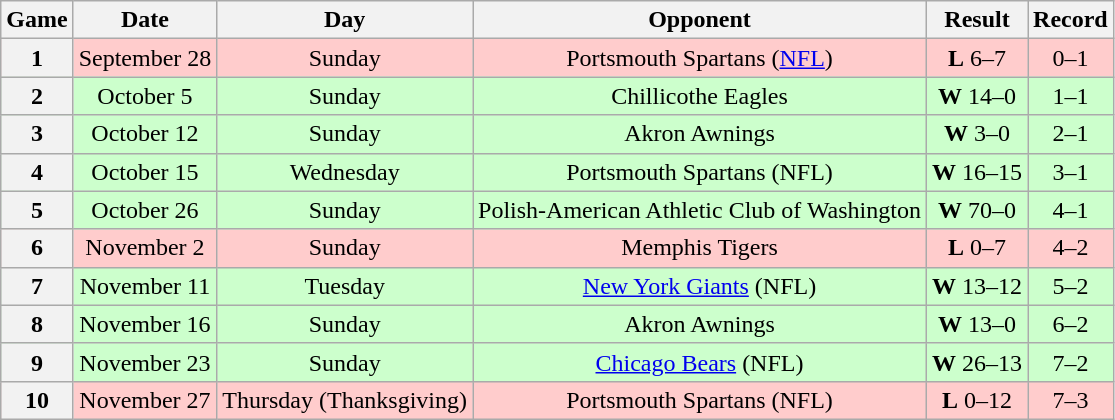<table class="wikitable" style="text-align:center">
<tr>
<th>Game</th>
<th>Date</th>
<th>Day</th>
<th>Opponent</th>
<th>Result</th>
<th>Record</th>
</tr>
<tr style="background:#fcc;">
<th scope="row">1</th>
<td>September 28</td>
<td>Sunday</td>
<td>Portsmouth Spartans (<a href='#'>NFL</a>)</td>
<td><strong>L</strong> 6–7</td>
<td>0–1</td>
</tr>
<tr style="background:#cfc;">
<th scope="row">2</th>
<td>October 5</td>
<td>Sunday</td>
<td>Chillicothe Eagles</td>
<td><strong>W</strong> 14–0</td>
<td>1–1</td>
</tr>
<tr style="background:#cfc;">
<th scope="row">3</th>
<td>October 12</td>
<td>Sunday</td>
<td>Akron Awnings</td>
<td><strong>W</strong> 3–0</td>
<td>2–1</td>
</tr>
<tr style="background:#cfc;">
<th scope="row">4</th>
<td>October 15</td>
<td>Wednesday</td>
<td>Portsmouth Spartans (NFL)</td>
<td><strong>W</strong> 16–15</td>
<td>3–1</td>
</tr>
<tr style="background:#cfc;">
<th scope="row">5</th>
<td>October 26</td>
<td>Sunday</td>
<td>Polish-American Athletic Club of Washington</td>
<td><strong>W</strong> 70–0</td>
<td>4–1</td>
</tr>
<tr style="background:#fcc;">
<th scope="row">6</th>
<td>November 2</td>
<td>Sunday</td>
<td>Memphis Tigers</td>
<td><strong>L</strong> 0–7</td>
<td>4–2</td>
</tr>
<tr style="background:#cfc;">
<th scope="row">7</th>
<td>November 11</td>
<td>Tuesday</td>
<td><a href='#'>New York Giants</a> (NFL)</td>
<td><strong>W</strong> 13–12</td>
<td>5–2</td>
</tr>
<tr style="background:#cfc;">
<th scope="row">8</th>
<td>November 16</td>
<td>Sunday</td>
<td>Akron Awnings</td>
<td><strong>W</strong> 13–0</td>
<td>6–2</td>
</tr>
<tr style="background:#cfc;">
<th scope="row">9</th>
<td>November 23</td>
<td>Sunday</td>
<td><a href='#'>Chicago Bears</a> (NFL)</td>
<td><strong>W</strong> 26–13</td>
<td>7–2</td>
</tr>
<tr style="background:#fcc;">
<th scope="row">10</th>
<td>November 27</td>
<td>Thursday (Thanksgiving)</td>
<td>Portsmouth Spartans (NFL)</td>
<td><strong>L</strong> 0–12</td>
<td>7–3</td>
</tr>
</table>
